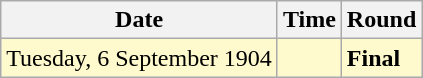<table class="wikitable">
<tr>
<th>Date</th>
<th>Time</th>
<th>Round</th>
</tr>
<tr style=background:lemonchiffon>
<td>Tuesday, 6 September 1904</td>
<td></td>
<td><strong>Final</strong></td>
</tr>
</table>
